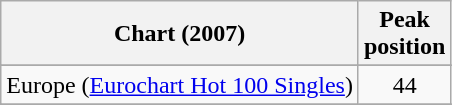<table class="wikitable sortable">
<tr>
<th>Chart (2007)</th>
<th>Peak<br>position</th>
</tr>
<tr>
</tr>
<tr>
<td>Europe (<a href='#'>Eurochart Hot 100 Singles</a>)</td>
<td align="center">44</td>
</tr>
<tr>
</tr>
<tr>
</tr>
</table>
